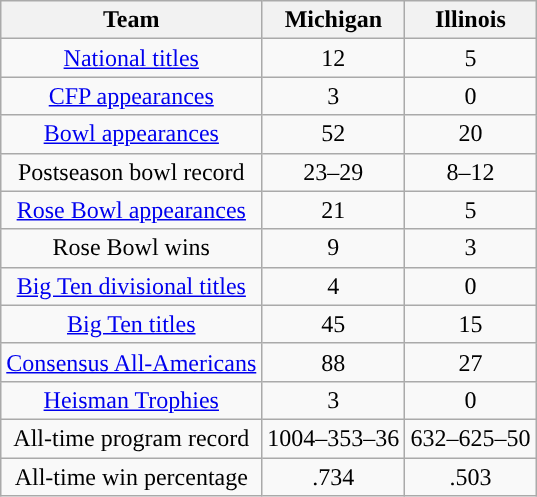<table class="wikitable" style="text-align:center;">
<tr>
<th>Team</th>
<th>Michigan</th>
<th>Illinois</th>
</tr>
<tr>
<td><a href='#'>National titles</a></td>
<td>12</td>
<td>5</td>
</tr>
<tr>
<td><a href='#'>CFP appearances</a></td>
<td>3</td>
<td>0</td>
</tr>
<tr>
<td><a href='#'>Bowl appearances</a></td>
<td>52</td>
<td>20</td>
</tr>
<tr>
<td>Postseason bowl record</td>
<td>23–29</td>
<td>8–12</td>
</tr>
<tr>
<td><a href='#'>Rose Bowl appearances</a></td>
<td>21</td>
<td>5</td>
</tr>
<tr>
<td>Rose Bowl wins</td>
<td>9</td>
<td>3</td>
</tr>
<tr>
<td><a href='#'>Big Ten divisional titles</a></td>
<td>4</td>
<td>0</td>
</tr>
<tr>
<td><a href='#'>Big Ten titles</a></td>
<td>45</td>
<td>15</td>
</tr>
<tr>
<td><a href='#'>Consensus All-Americans</a></td>
<td>88</td>
<td>27</td>
</tr>
<tr>
<td><a href='#'>Heisman Trophies</a></td>
<td>3</td>
<td>0</td>
</tr>
<tr>
<td>All-time program record</td>
<td>1004–353–36</td>
<td>632–625–50</td>
</tr>
<tr>
<td>All-time win percentage</td>
<td>.734</td>
<td>.503</td>
</tr>
</table>
